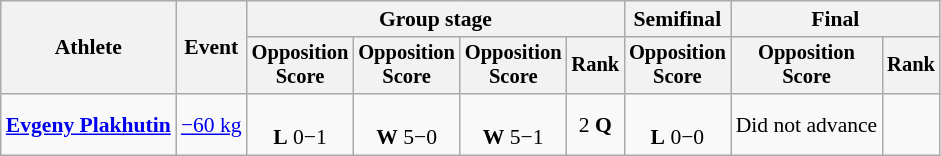<table class="wikitable" style="text-align:center; font-size:90%">
<tr>
<th rowspan=2>Athlete</th>
<th rowspan=2>Event</th>
<th colspan=4>Group stage</th>
<th>Semifinal</th>
<th colspan=2>Final</th>
</tr>
<tr style="font-size:95%">
<th>Opposition<br>Score</th>
<th>Opposition<br>Score</th>
<th>Opposition<br>Score</th>
<th>Rank</th>
<th>Opposition<br>Score</th>
<th>Opposition<br>Score</th>
<th>Rank</th>
</tr>
<tr>
<td align=left><strong><a href='#'>Evgeny Plakhutin</a></strong></td>
<td align=left><a href='#'>−60 kg</a></td>
<td><br><strong>L</strong> 0−1</td>
<td><br><strong>W</strong> 5−0</td>
<td><br><strong>W</strong> 5−1</td>
<td>2 <strong>Q</strong></td>
<td><br><strong>L</strong> 0−0</td>
<td>Did not advance</td>
<td></td>
</tr>
</table>
